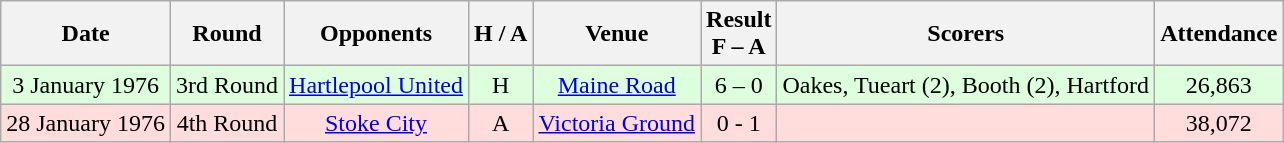<table class="wikitable" style="text-align:center">
<tr>
<th>Date</th>
<th>Round</th>
<th>Opponents</th>
<th>H / A</th>
<th>Venue</th>
<th>Result<br>F – A</th>
<th>Scorers</th>
<th>Attendance</th>
</tr>
<tr bgcolor="#ddffdd">
<td>3 January 1976</td>
<td>3rd Round</td>
<td><a href='#'>Hartlepool United</a></td>
<td>H</td>
<td><a href='#'>Maine Road</a></td>
<td>6 – 0</td>
<td>Oakes, Tueart (2), Booth (2), Hartford</td>
<td>26,863</td>
</tr>
<tr bgcolor="#ffdddd">
<td>28 January 1976</td>
<td>4th Round</td>
<td><a href='#'>Stoke City</a></td>
<td>A</td>
<td><a href='#'>Victoria Ground</a></td>
<td>0 - 1</td>
<td></td>
<td>38,072</td>
</tr>
</table>
